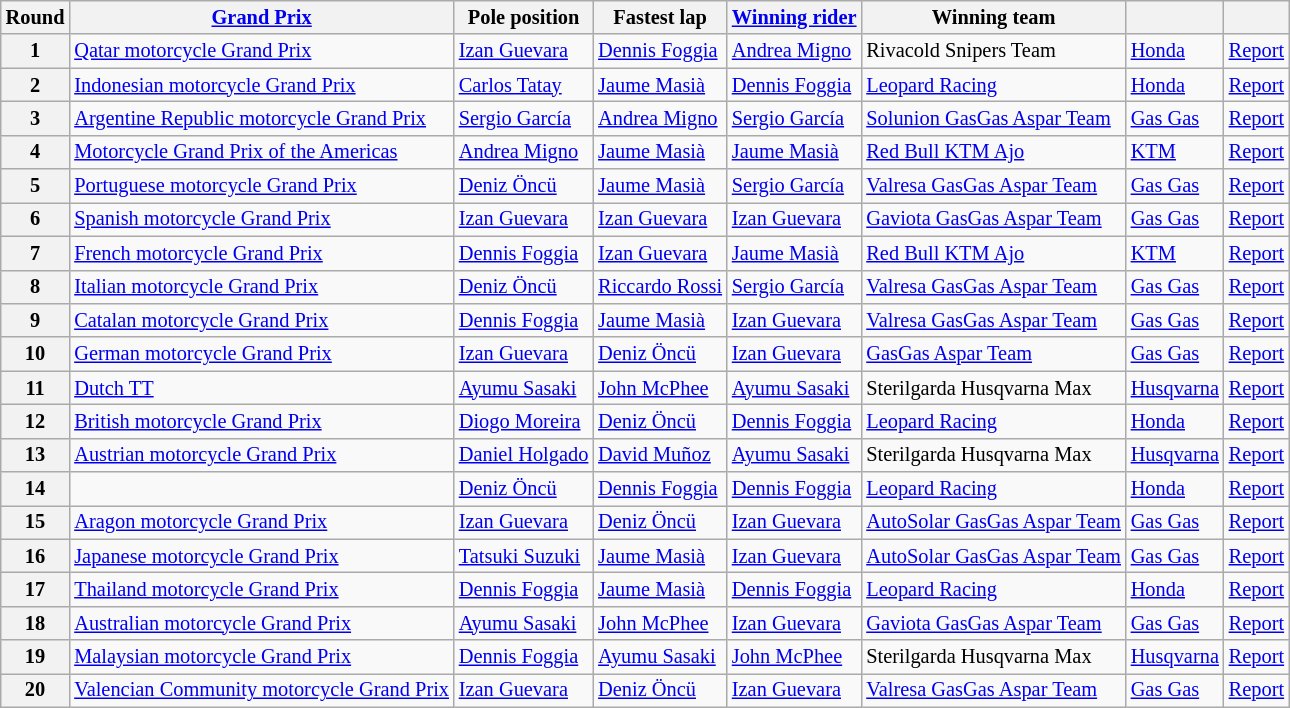<table class="wikitable sortable" style="font-size: 85%">
<tr>
<th>Round</th>
<th><a href='#'>Grand Prix</a></th>
<th>Pole position</th>
<th>Fastest lap</th>
<th><a href='#'>Winning rider</a></th>
<th>Winning team</th>
<th></th>
<th class="unsortable"></th>
</tr>
<tr>
<th>1</th>
<td> <a href='#'>Qatar motorcycle Grand Prix</a></td>
<td nowrap data-sort-value="GUE"> <a href='#'>Izan Guevara</a></td>
<td data-sort-value="FOG"> <a href='#'>Dennis Foggia</a></td>
<td data-sort-value="MIG"> <a href='#'>Andrea Migno</a></td>
<td data-sort-value="RIV"> Rivacold Snipers Team</td>
<td data-sort-value="HON"> <a href='#'>Honda</a></td>
<td><a href='#'>Report</a></td>
</tr>
<tr>
<th>2</th>
<td> <a href='#'>Indonesian motorcycle Grand Prix</a></td>
<td data-sort-value="TAT"> <a href='#'>Carlos Tatay</a></td>
<td data-sort-value="MAS"> <a href='#'>Jaume Masià</a></td>
<td nowrap data-sort-value="FOG"> <a href='#'>Dennis Foggia</a></td>
<td data-sort-value="LEO"> <a href='#'>Leopard Racing</a></td>
<td data-sort-value="HON"> <a href='#'>Honda</a></td>
<td><a href='#'>Report</a></td>
</tr>
<tr>
<th>3</th>
<td> <a href='#'>Argentine Republic motorcycle Grand Prix</a></td>
<td data-sort-value="GAR"> <a href='#'>Sergio García</a></td>
<td data-sort-value="MIG"> <a href='#'>Andrea Migno</a></td>
<td data-sort-value="GAR"> <a href='#'>Sergio García</a></td>
<td data-sort-value="GAS"> <a href='#'>Solunion GasGas Aspar Team</a></td>
<td data-sort-value="GAS"> <a href='#'>Gas Gas</a></td>
<td><a href='#'>Report</a></td>
</tr>
<tr>
<th>4</th>
<td data-sort-value="ame"> <a href='#'>Motorcycle Grand Prix of the Americas</a></td>
<td data-sort-value="MIG"> <a href='#'>Andrea Migno</a></td>
<td data-sort-value="MAS"> <a href='#'>Jaume Masià</a></td>
<td data-sort-value="MAS"> <a href='#'>Jaume Masià</a></td>
<td data-sort-value="REDA"> <a href='#'>Red Bull KTM Ajo</a></td>
<td data-sort-value="KTM"> <a href='#'>KTM</a></td>
<td><a href='#'>Report</a></td>
</tr>
<tr>
<th>5</th>
<td> <a href='#'>Portuguese motorcycle Grand Prix</a></td>
<td data-sort-value="ONC"> <a href='#'>Deniz Öncü</a></td>
<td data-sort-value="MAS"> <a href='#'>Jaume Masià</a></td>
<td data-sort-value="GAR"> <a href='#'>Sergio García</a></td>
<td data-sort-value="GAS"> <a href='#'>Valresa GasGas Aspar Team</a></td>
<td data-sort-value="GAS"> <a href='#'>Gas Gas</a></td>
<td><a href='#'>Report</a></td>
</tr>
<tr>
<th>6</th>
<td> <a href='#'>Spanish motorcycle Grand Prix</a></td>
<td data-sort-value="GUE"> <a href='#'>Izan Guevara</a></td>
<td data-sort-value="GUE"> <a href='#'>Izan Guevara</a></td>
<td data-sort-value="GUE"> <a href='#'>Izan Guevara</a></td>
<td data-sort-value="GAS"> <a href='#'>Gaviota GasGas Aspar Team</a></td>
<td data-sort-value="GAS"> <a href='#'>Gas Gas</a></td>
<td><a href='#'>Report</a></td>
</tr>
<tr>
<th>7</th>
<td> <a href='#'>French motorcycle Grand Prix</a></td>
<td data-sort-value="FOG"> <a href='#'>Dennis Foggia</a></td>
<td data-sort-value="GUE"> <a href='#'>Izan Guevara</a></td>
<td data-sort-value="MAS"> <a href='#'>Jaume Masià</a></td>
<td data-sort-value="RED"> <a href='#'>Red Bull KTM Ajo</a></td>
<td data-sort-value="KTM"> <a href='#'>KTM</a></td>
<td><a href='#'>Report</a></td>
</tr>
<tr>
<th>8</th>
<td> <a href='#'>Italian motorcycle Grand Prix</a></td>
<td data-sort-value="ONC"> <a href='#'>Deniz Öncü</a></td>
<td nowrap data-sort-value="ROS"> <a href='#'>Riccardo Rossi</a></td>
<td data-sort-value="GAR"> <a href='#'>Sergio García</a></td>
<td data-sort-value="GAS"> <a href='#'>Valresa GasGas Aspar Team</a></td>
<td data-sort-value="GAS"> <a href='#'>Gas Gas</a></td>
<td><a href='#'>Report</a></td>
</tr>
<tr>
<th>9</th>
<td> <a href='#'>Catalan motorcycle Grand Prix</a></td>
<td data-sort-value="FOG"> <a href='#'>Dennis Foggia</a></td>
<td data-sort-value="MAS"> <a href='#'>Jaume Masià</a></td>
<td data-sort-value="GUE"> <a href='#'>Izan Guevara</a></td>
<td data-sort-value="GAS"> <a href='#'>Valresa GasGas Aspar Team</a></td>
<td data-sort-value="GAS"> <a href='#'>Gas Gas</a></td>
<td><a href='#'>Report</a></td>
</tr>
<tr>
<th>10</th>
<td> <a href='#'>German motorcycle Grand Prix</a></td>
<td data-sort-value="GUE"> <a href='#'>Izan Guevara</a></td>
<td data-sort-value="ONC"> <a href='#'>Deniz Öncü</a></td>
<td data-sort-value="GUE"> <a href='#'>Izan Guevara</a></td>
<td data-sort-value="GAS"> <a href='#'>GasGas Aspar Team</a></td>
<td data-sort-value="GAS"> <a href='#'>Gas Gas</a></td>
<td><a href='#'>Report</a></td>
</tr>
<tr>
<th>11</th>
<td data-sort-value="dut"> <a href='#'>Dutch TT</a></td>
<td data-sort-value="SAS"> <a href='#'>Ayumu Sasaki</a></td>
<td data-sort-value="MCP"> <a href='#'>John McPhee</a></td>
<td data-sort-value="SAS"> <a href='#'>Ayumu Sasaki</a></td>
<td data-sort-value="STE"> Sterilgarda Husqvarna Max</td>
<td data-sort-value="HUS"> <a href='#'>Husqvarna</a></td>
<td><a href='#'>Report</a></td>
</tr>
<tr>
<th>12</th>
<td data-sort-value="bri"> <a href='#'>British motorcycle Grand Prix</a></td>
<td data-sort-value="MOR"> <a href='#'>Diogo Moreira</a></td>
<td data-sort-value="ONC"> <a href='#'>Deniz Öncü</a></td>
<td nowrap data-sort-value="FOG"> <a href='#'>Dennis Foggia</a></td>
<td data-sort-value="LEO"> <a href='#'>Leopard Racing</a></td>
<td data-sort-value="HON"> <a href='#'>Honda</a></td>
<td><a href='#'>Report</a></td>
</tr>
<tr>
<th>13</th>
<td> <a href='#'>Austrian motorcycle Grand Prix</a></td>
<td data-sort-value="HOL"> <a href='#'>Daniel Holgado</a></td>
<td data-sort-value="MUN"> <a href='#'>David Muñoz</a></td>
<td data-sort-value="SAS"> <a href='#'>Ayumu Sasaki</a></td>
<td data-sort-value="STE"> Sterilgarda Husqvarna Max</td>
<td data-sort-value="HUS"> <a href='#'>Husqvarna</a></td>
<td><a href='#'>Report</a></td>
</tr>
<tr>
<th>14</th>
<td></td>
<td data-sort-value="ONC"> <a href='#'>Deniz Öncü</a></td>
<td data-sort-value="FOG"> <a href='#'>Dennis Foggia</a></td>
<td data-sort-value="FOG"> <a href='#'>Dennis Foggia</a></td>
<td data-sort-value="LEO"> <a href='#'>Leopard Racing</a></td>
<td data-sort-value="HON"> <a href='#'>Honda</a></td>
<td><a href='#'>Report</a></td>
</tr>
<tr>
<th>15</th>
<td> <a href='#'>Aragon motorcycle Grand Prix</a></td>
<td data-sort-value="GUE"> <a href='#'>Izan Guevara</a></td>
<td data-sort-value="ONC"> <a href='#'>Deniz Öncü</a></td>
<td data-sort-value="GUE"> <a href='#'>Izan Guevara</a></td>
<td nowrap data-sort-value="GAS"> <a href='#'>AutoSolar GasGas Aspar Team</a></td>
<td data-sort-value="GAS"> <a href='#'>Gas Gas</a></td>
<td><a href='#'>Report</a></td>
</tr>
<tr>
<th>16</th>
<td> <a href='#'>Japanese motorcycle Grand Prix</a></td>
<td data-sort-value="SUZ"> <a href='#'>Tatsuki Suzuki</a></td>
<td data-sort-value="MAS"> <a href='#'>Jaume Masià</a></td>
<td data-sort-value="GUE"> <a href='#'>Izan Guevara</a></td>
<td data-sort-value="GAS"> <a href='#'>AutoSolar GasGas Aspar Team</a></td>
<td data-sort-value="GAS"> <a href='#'>Gas Gas</a></td>
<td><a href='#'>Report</a></td>
</tr>
<tr>
<th>17</th>
<td> <a href='#'>Thailand motorcycle Grand Prix</a></td>
<td data-sort-value="FOG"> <a href='#'>Dennis Foggia</a></td>
<td data-sort-value="MAS"> <a href='#'>Jaume Masià</a></td>
<td data-sort-value="FOG"> <a href='#'>Dennis Foggia</a></td>
<td data-sort-value="LEO"> <a href='#'>Leopard Racing</a></td>
<td data-sort-value="HON"> <a href='#'>Honda</a></td>
<td><a href='#'>Report</a></td>
</tr>
<tr>
<th>18</th>
<td> <a href='#'>Australian motorcycle Grand Prix</a></td>
<td data-sort-value="SAS"> <a href='#'>Ayumu Sasaki</a></td>
<td data-sort-value="MCP"> <a href='#'>John McPhee</a></td>
<td data-sort-value="GUE"> <a href='#'>Izan Guevara</a></td>
<td data-sort-value="GAS"> <a href='#'>Gaviota GasGas Aspar Team</a></td>
<td data-sort-value="GAS"> <a href='#'>Gas Gas</a></td>
<td><a href='#'>Report</a></td>
</tr>
<tr>
<th>19</th>
<td> <a href='#'>Malaysian motorcycle Grand Prix</a></td>
<td data-sort-value="FOG"> <a href='#'>Dennis Foggia</a></td>
<td data-sort-value="SAS"> <a href='#'>Ayumu Sasaki</a></td>
<td data-sort-value="MCP"> <a href='#'>John McPhee</a></td>
<td data-sort-value="STE"> Sterilgarda Husqvarna Max</td>
<td data-sort-value="HUS"> <a href='#'>Husqvarna</a></td>
<td><a href='#'>Report</a></td>
</tr>
<tr>
<th>20</th>
<td> <a href='#'>Valencian Community motorcycle Grand Prix</a></td>
<td data-sort-value="GUE"> <a href='#'>Izan Guevara</a></td>
<td data-sort-value="ONC"> <a href='#'>Deniz Öncü</a></td>
<td data-sort-value="GUE"> <a href='#'>Izan Guevara</a></td>
<td data-sort-value="GAS"> <a href='#'>Valresa GasGas Aspar Team</a></td>
<td data-sort-value="GAS"> <a href='#'>Gas Gas</a></td>
<td><a href='#'>Report</a></td>
</tr>
</table>
